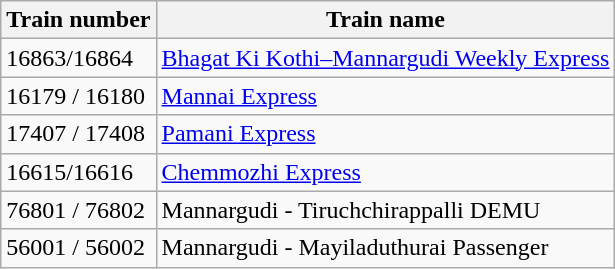<table class="wikitable">
<tr>
<th>Train number</th>
<th>Train name</th>
</tr>
<tr>
<td>16863/16864</td>
<td><a href='#'>Bhagat Ki Kothi–Mannargudi Weekly Express</a></td>
</tr>
<tr>
<td>16179 / 16180</td>
<td><a href='#'>Mannai Express</a></td>
</tr>
<tr>
<td>17407 / 17408</td>
<td><a href='#'>Pamani Express</a></td>
</tr>
<tr>
<td>16615/16616</td>
<td><a href='#'>Chemmozhi Express</a></td>
</tr>
<tr>
<td>76801 / 76802</td>
<td>Mannargudi - Tiruchchirappalli DEMU</td>
</tr>
<tr>
<td>56001 / 56002</td>
<td>Mannargudi - Mayiladuthurai Passenger</td>
</tr>
</table>
